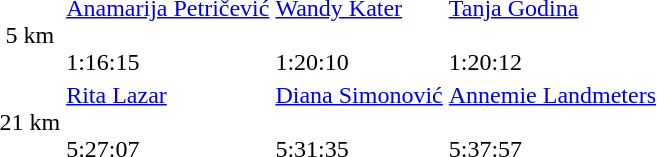<table>
<tr>
<td align=center>5 km</td>
<td><a href='#'>Anamarija Petričević</a> <br><br> 1:16:15</td>
<td><a href='#'>Wandy Kater</a> <br><br> 1:20:10</td>
<td><a href='#'>Tanja Godina</a> <br><br> 1:20:12</td>
</tr>
<tr>
<td align=center>21 km</td>
<td><a href='#'>Rita Lazar</a> <br><br> 5:27:07</td>
<td><a href='#'>Diana Simonović</a> <br><br> 5:31:35</td>
<td><a href='#'>Annemie Landmeters</a> <br><br> 5:37:57</td>
</tr>
</table>
